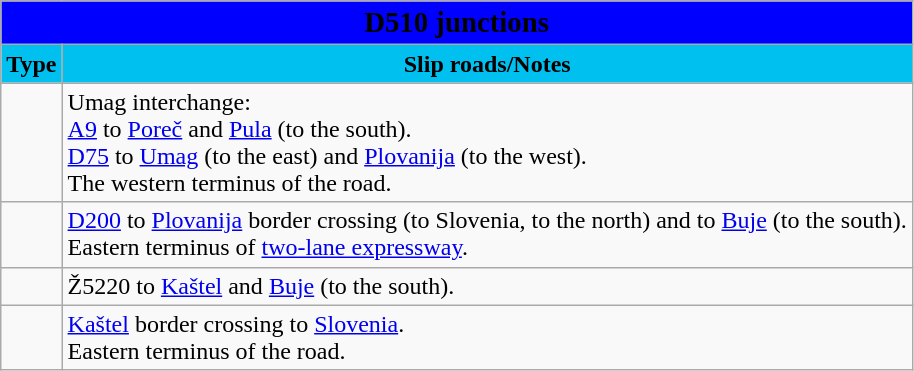<table class="wikitable">
<tr>
<td colspan=2 bgcolor=blue align=center style=margin-top:15><span><big><strong>D510 junctions</strong></big></span></td>
</tr>
<tr>
<td align=center bgcolor=00c0f0><strong>Type</strong></td>
<td align=center bgcolor=00c0f0><strong>Slip roads/Notes</strong></td>
</tr>
<tr>
<td><br></td>
<td>Umag interchange:<br> <a href='#'>A9</a> to <a href='#'>Poreč</a> and <a href='#'>Pula</a> (to the south).<br> <a href='#'>D75</a> to <a href='#'>Umag</a> (to the east) and <a href='#'>Plovanija</a> (to the west).<br>The western terminus of the road.</td>
</tr>
<tr>
<td><br></td>
<td> <a href='#'>D200</a> to <a href='#'>Plovanija</a> border crossing (to Slovenia, to the north) and to <a href='#'>Buje</a> (to the south).<br>Eastern terminus of <a href='#'>two-lane expressway</a>.</td>
</tr>
<tr>
<td></td>
<td>Ž5220 to <a href='#'>Kaštel</a> and <a href='#'>Buje</a> (to the south).</td>
</tr>
<tr>
<td></td>
<td><a href='#'>Kaštel</a> border crossing to <a href='#'>Slovenia</a>.<br>Eastern terminus of the road.</td>
</tr>
</table>
